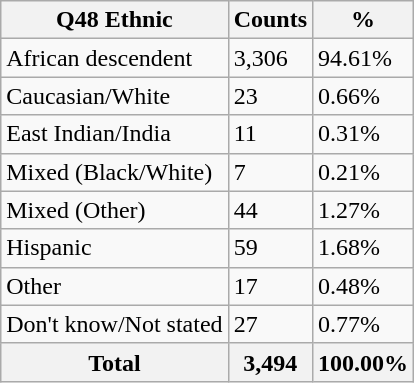<table class="wikitable sortable">
<tr>
<th>Q48 Ethnic</th>
<th>Counts</th>
<th>%</th>
</tr>
<tr>
<td>African descendent</td>
<td>3,306</td>
<td>94.61%</td>
</tr>
<tr>
<td>Caucasian/White</td>
<td>23</td>
<td>0.66%</td>
</tr>
<tr>
<td>East Indian/India</td>
<td>11</td>
<td>0.31%</td>
</tr>
<tr>
<td>Mixed (Black/White)</td>
<td>7</td>
<td>0.21%</td>
</tr>
<tr>
<td>Mixed (Other)</td>
<td>44</td>
<td>1.27%</td>
</tr>
<tr>
<td>Hispanic</td>
<td>59</td>
<td>1.68%</td>
</tr>
<tr>
<td>Other</td>
<td>17</td>
<td>0.48%</td>
</tr>
<tr>
<td>Don't know/Not stated</td>
<td>27</td>
<td>0.77%</td>
</tr>
<tr>
<th>Total</th>
<th>3,494</th>
<th>100.00%</th>
</tr>
</table>
